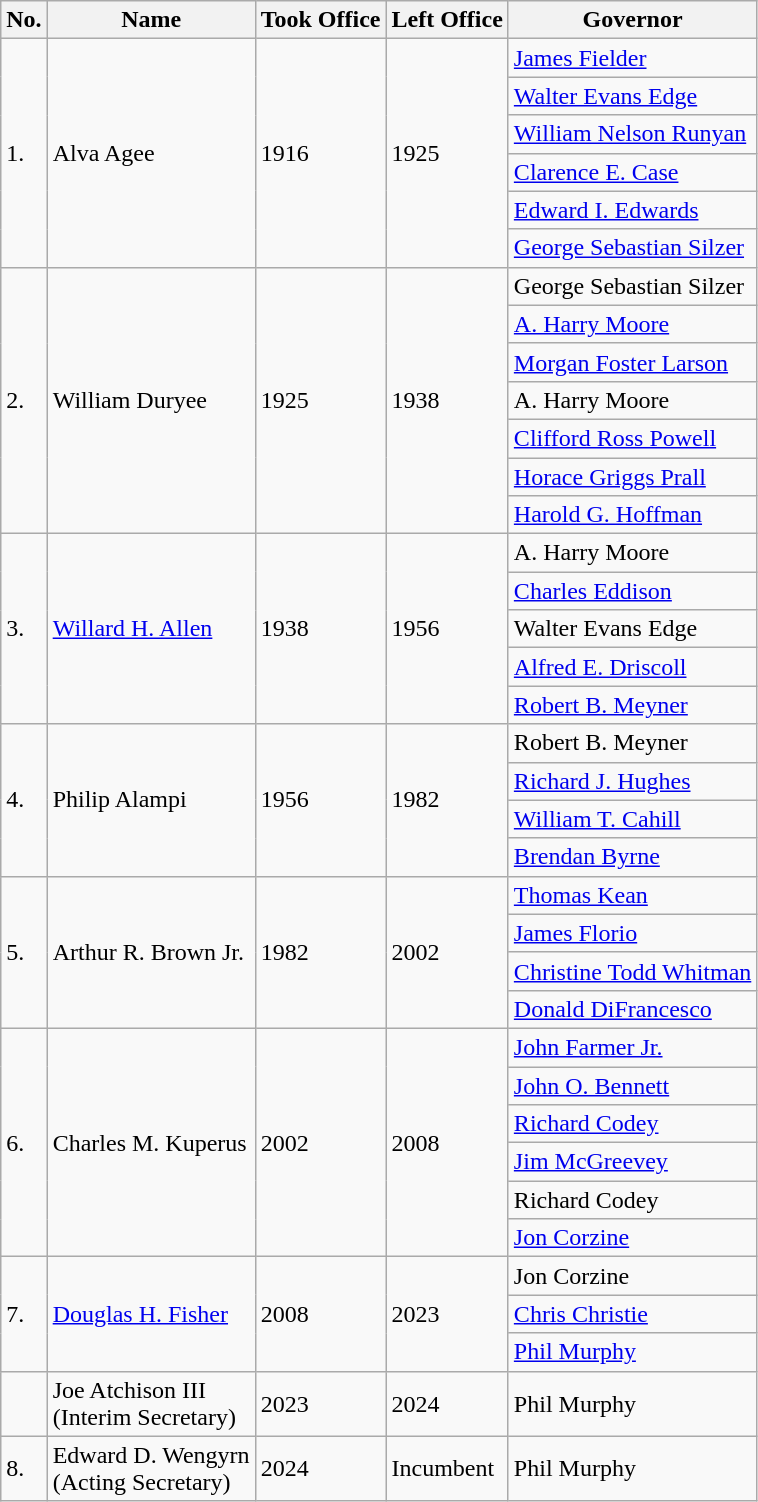<table class="wikitable">
<tr>
<th>No.</th>
<th>Name</th>
<th>Took Office</th>
<th>Left Office</th>
<th>Governor</th>
</tr>
<tr>
<td rowspan="6">1.</td>
<td rowspan="6">Alva Agee</td>
<td rowspan="6">1916</td>
<td rowspan="6">1925</td>
<td> <a href='#'>James Fielder</a></td>
</tr>
<tr>
<td> <a href='#'>Walter Evans Edge</a></td>
</tr>
<tr>
<td> <a href='#'>William Nelson Runyan</a></td>
</tr>
<tr>
<td> <a href='#'>Clarence E. Case</a></td>
</tr>
<tr>
<td> <a href='#'>Edward I. Edwards</a></td>
</tr>
<tr>
<td> <a href='#'>George Sebastian Silzer</a></td>
</tr>
<tr>
<td rowspan="7">2.</td>
<td rowspan="7">William Duryee</td>
<td rowspan="7">1925</td>
<td rowspan="7">1938</td>
<td> George Sebastian Silzer</td>
</tr>
<tr>
<td> <a href='#'>A. Harry Moore</a></td>
</tr>
<tr>
<td> <a href='#'>Morgan Foster Larson</a></td>
</tr>
<tr>
<td> A. Harry Moore</td>
</tr>
<tr>
<td> <a href='#'>Clifford Ross Powell</a></td>
</tr>
<tr>
<td> <a href='#'>Horace Griggs Prall</a></td>
</tr>
<tr>
<td> <a href='#'>Harold G. Hoffman</a></td>
</tr>
<tr>
<td rowspan="5">3.</td>
<td rowspan="5"><a href='#'>Willard H. Allen</a></td>
<td rowspan="5">1938</td>
<td rowspan="5">1956</td>
<td> A. Harry Moore</td>
</tr>
<tr>
<td> <a href='#'>Charles Eddison</a></td>
</tr>
<tr>
<td> Walter Evans Edge</td>
</tr>
<tr>
<td> <a href='#'>Alfred E. Driscoll</a></td>
</tr>
<tr>
<td> <a href='#'>Robert B. Meyner</a></td>
</tr>
<tr>
<td rowspan="4">4.</td>
<td rowspan="4">Philip Alampi</td>
<td rowspan="4">1956</td>
<td rowspan="4">1982</td>
<td> Robert B. Meyner</td>
</tr>
<tr>
<td> <a href='#'>Richard J. Hughes</a></td>
</tr>
<tr>
<td> <a href='#'>William T. Cahill</a></td>
</tr>
<tr>
<td> <a href='#'>Brendan Byrne</a></td>
</tr>
<tr>
<td rowspan="4">5.</td>
<td rowspan="4">Arthur R. Brown Jr.</td>
<td rowspan="4">1982</td>
<td rowspan="4">2002</td>
<td> <a href='#'>Thomas Kean</a></td>
</tr>
<tr>
<td> <a href='#'>James Florio</a></td>
</tr>
<tr>
<td> <a href='#'>Christine Todd Whitman</a></td>
</tr>
<tr>
<td> <a href='#'>Donald DiFrancesco</a></td>
</tr>
<tr>
<td rowspan="6">6.</td>
<td rowspan="6">Charles M. Kuperus</td>
<td rowspan="6">2002</td>
<td rowspan="6">2008</td>
<td> <a href='#'>John Farmer Jr.</a></td>
</tr>
<tr>
<td> <a href='#'>John O. Bennett</a></td>
</tr>
<tr>
<td> <a href='#'>Richard Codey</a></td>
</tr>
<tr>
<td> <a href='#'>Jim McGreevey</a></td>
</tr>
<tr>
<td> Richard Codey</td>
</tr>
<tr>
<td> <a href='#'>Jon Corzine</a></td>
</tr>
<tr>
<td rowspan="3">7.</td>
<td rowspan="3"><a href='#'>Douglas H. Fisher</a></td>
<td rowspan="3">2008</td>
<td rowspan="3">2023</td>
<td> Jon Corzine</td>
</tr>
<tr>
<td> <a href='#'>Chris Christie</a></td>
</tr>
<tr>
<td> <a href='#'>Phil Murphy</a></td>
</tr>
<tr>
<td></td>
<td>Joe Atchison III<br>(Interim Secretary)</td>
<td>2023</td>
<td>2024</td>
<td> Phil Murphy</td>
</tr>
<tr>
<td>8.</td>
<td>Edward D. Wengyrn<br>(Acting Secretary)</td>
<td>2024</td>
<td>Incumbent</td>
<td> Phil Murphy</td>
</tr>
</table>
